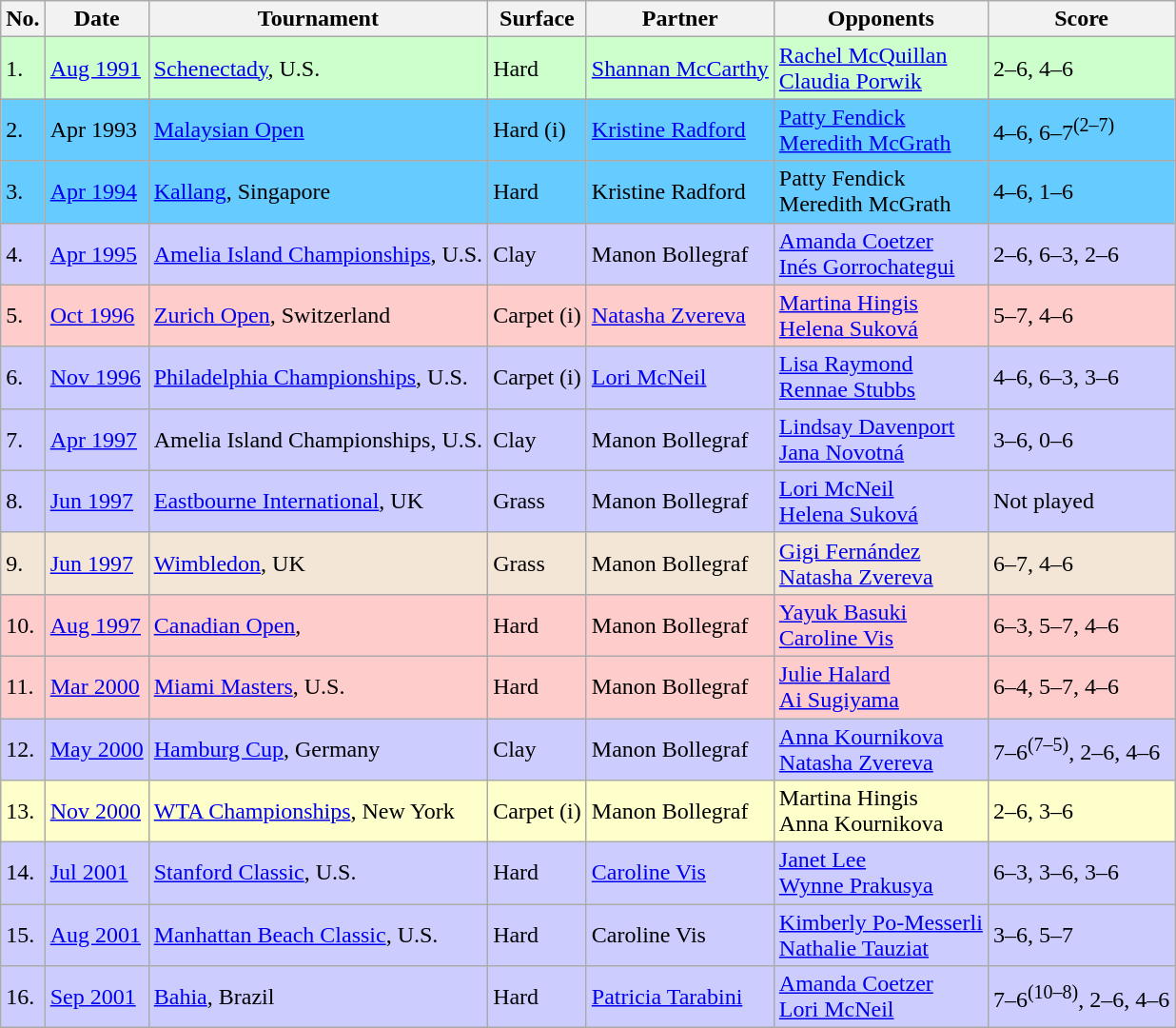<table class="sortable wikitable">
<tr>
<th>No.</th>
<th>Date</th>
<th>Tournament</th>
<th>Surface</th>
<th>Partner</th>
<th>Opponents</th>
<th>Score</th>
</tr>
<tr style="background:#cfc;">
<td>1.</td>
<td><a href='#'>Aug 1991</a></td>
<td><a href='#'>Schenectady</a>, U.S.</td>
<td>Hard</td>
<td> <a href='#'>Shannan McCarthy</a></td>
<td> <a href='#'>Rachel McQuillan</a> <br>  <a href='#'>Claudia Porwik</a></td>
<td>2–6, 4–6</td>
</tr>
<tr style="background:#6cf;">
<td>2.</td>
<td>Apr 1993</td>
<td><a href='#'>Malaysian Open</a></td>
<td>Hard (i)</td>
<td> <a href='#'>Kristine Radford</a></td>
<td> <a href='#'>Patty Fendick</a> <br>  <a href='#'>Meredith McGrath</a></td>
<td>4–6, 6–7<sup>(2–7)</sup></td>
</tr>
<tr style="background:#6cf;">
<td>3.</td>
<td><a href='#'>Apr 1994</a></td>
<td><a href='#'>Kallang</a>, Singapore</td>
<td>Hard</td>
<td> Kristine Radford</td>
<td> Patty Fendick <br>  Meredith McGrath</td>
<td>4–6, 1–6</td>
</tr>
<tr style="background:#ccf;">
<td>4.</td>
<td><a href='#'>Apr 1995</a></td>
<td><a href='#'>Amelia Island Championships</a>, U.S.</td>
<td>Clay</td>
<td> Manon Bollegraf</td>
<td> <a href='#'>Amanda Coetzer</a> <br>  <a href='#'>Inés Gorrochategui</a></td>
<td>2–6, 6–3, 2–6</td>
</tr>
<tr style="background:#fcc;">
<td>5.</td>
<td><a href='#'>Oct 1996</a></td>
<td><a href='#'>Zurich Open</a>, Switzerland</td>
<td>Carpet (i)</td>
<td> <a href='#'>Natasha Zvereva</a></td>
<td> <a href='#'>Martina Hingis</a> <br>  <a href='#'>Helena Suková</a></td>
<td>5–7, 4–6</td>
</tr>
<tr style="background:#ccf;">
<td>6.</td>
<td><a href='#'>Nov 1996</a></td>
<td><a href='#'>Philadelphia Championships</a>, U.S.</td>
<td>Carpet (i)</td>
<td> <a href='#'>Lori McNeil</a></td>
<td> <a href='#'>Lisa Raymond</a> <br>  <a href='#'>Rennae Stubbs</a></td>
<td>4–6, 6–3, 3–6</td>
</tr>
<tr style="background:#ccf;">
<td>7.</td>
<td><a href='#'>Apr 1997</a></td>
<td>Amelia Island Championships, U.S.</td>
<td>Clay</td>
<td> Manon Bollegraf</td>
<td> <a href='#'>Lindsay Davenport</a> <br>  <a href='#'>Jana Novotná</a></td>
<td>3–6, 0–6</td>
</tr>
<tr style="background:#ccf;">
<td>8.</td>
<td><a href='#'>Jun 1997</a></td>
<td><a href='#'>Eastbourne International</a>, UK</td>
<td>Grass</td>
<td> Manon Bollegraf</td>
<td> <a href='#'>Lori McNeil</a><br>  <a href='#'>Helena Suková</a></td>
<td>Not played</td>
</tr>
<tr style="background:#f3e6d7;">
<td>9.</td>
<td><a href='#'>Jun 1997</a></td>
<td><a href='#'>Wimbledon</a>, UK</td>
<td>Grass</td>
<td> Manon Bollegraf</td>
<td> <a href='#'>Gigi Fernández</a> <br>  <a href='#'>Natasha Zvereva</a></td>
<td>6–7, 4–6</td>
</tr>
<tr style="background:#fcc;">
<td>10.</td>
<td><a href='#'>Aug 1997</a></td>
<td><a href='#'>Canadian Open</a>,</td>
<td>Hard</td>
<td> Manon Bollegraf</td>
<td> <a href='#'>Yayuk Basuki</a> <br>  <a href='#'>Caroline Vis</a></td>
<td>6–3, 5–7, 4–6</td>
</tr>
<tr style="background:#fcc;">
<td>11.</td>
<td><a href='#'>Mar 2000</a></td>
<td><a href='#'>Miami Masters</a>, U.S.</td>
<td>Hard</td>
<td> Manon Bollegraf</td>
<td> <a href='#'>Julie Halard</a> <br>  <a href='#'>Ai Sugiyama</a></td>
<td>6–4, 5–7, 4–6</td>
</tr>
<tr style="background:#ccf;">
<td>12.</td>
<td><a href='#'>May 2000</a></td>
<td><a href='#'>Hamburg Cup</a>, Germany</td>
<td>Clay</td>
<td> Manon Bollegraf</td>
<td> <a href='#'>Anna Kournikova</a> <br>  <a href='#'>Natasha Zvereva</a></td>
<td>7–6<sup>(7–5)</sup>, 2–6, 4–6</td>
</tr>
<tr style="background:#ffc;">
<td>13.</td>
<td><a href='#'>Nov 2000</a></td>
<td><a href='#'>WTA Championships</a>, New York</td>
<td>Carpet (i)</td>
<td> Manon Bollegraf</td>
<td> Martina Hingis <br>  Anna Kournikova</td>
<td>2–6, 3–6</td>
</tr>
<tr style="background:#ccf;">
<td>14.</td>
<td><a href='#'>Jul 2001</a></td>
<td><a href='#'>Stanford Classic</a>, U.S.</td>
<td>Hard</td>
<td> <a href='#'>Caroline Vis</a></td>
<td> <a href='#'>Janet Lee</a> <br>  <a href='#'>Wynne Prakusya</a></td>
<td>6–3, 3–6, 3–6</td>
</tr>
<tr style="background:#ccf;">
<td>15.</td>
<td><a href='#'>Aug 2001</a></td>
<td><a href='#'>Manhattan Beach Classic</a>, U.S.</td>
<td>Hard</td>
<td> Caroline Vis</td>
<td> <a href='#'>Kimberly Po-Messerli</a> <br>  <a href='#'>Nathalie Tauziat</a></td>
<td>3–6, 5–7</td>
</tr>
<tr style="background:#ccf;">
<td>16.</td>
<td><a href='#'>Sep 2001</a></td>
<td><a href='#'>Bahia</a>, Brazil</td>
<td>Hard</td>
<td> <a href='#'>Patricia Tarabini</a></td>
<td> <a href='#'>Amanda Coetzer</a> <br>  <a href='#'>Lori McNeil</a></td>
<td>7–6<sup>(10–8)</sup>, 2–6, 4–6</td>
</tr>
</table>
